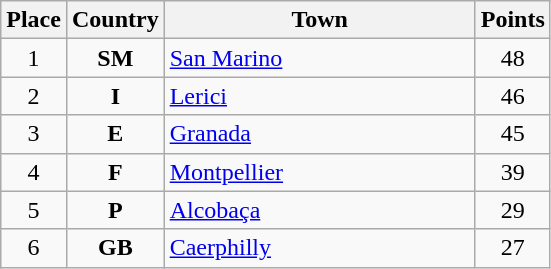<table class="wikitable" style="text-align;">
<tr>
<th width="25">Place</th>
<th width="25">Country</th>
<th width="200">Town</th>
<th width="25">Points</th>
</tr>
<tr>
<td align="center">1</td>
<td align="center"><strong>SM</strong></td>
<td align="left"><a href='#'>San Marino</a></td>
<td align="center">48</td>
</tr>
<tr>
<td align="center">2</td>
<td align="center"><strong>I</strong></td>
<td align="left"><a href='#'>Lerici</a></td>
<td align="center">46</td>
</tr>
<tr>
<td align="center">3</td>
<td align="center"><strong>E</strong></td>
<td align="left"><a href='#'>Granada</a></td>
<td align="center">45</td>
</tr>
<tr>
<td align="center">4</td>
<td align="center"><strong>F</strong></td>
<td align="left"><a href='#'>Montpellier</a></td>
<td align="center">39</td>
</tr>
<tr>
<td align="center">5</td>
<td align="center"><strong>P</strong></td>
<td align="left"><a href='#'>Alcobaça</a></td>
<td align="center">29</td>
</tr>
<tr>
<td align="center">6</td>
<td align="center"><strong>GB</strong></td>
<td align="left"><a href='#'>Caerphilly</a></td>
<td align="center">27</td>
</tr>
</table>
